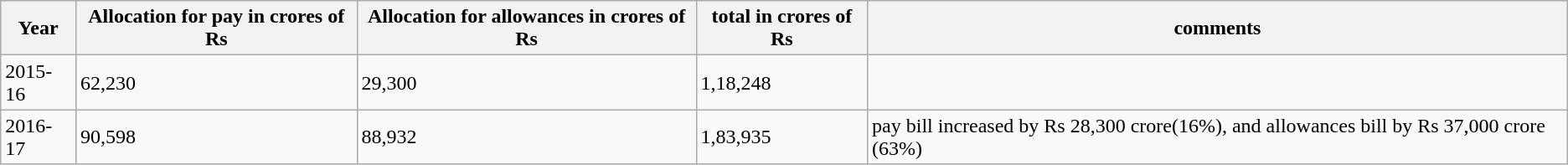<table class="wikitable">
<tr>
<th>Year</th>
<th>Allocation for pay in crores of Rs</th>
<th>Allocation for allowances in crores of Rs</th>
<th>total in crores of Rs</th>
<th>comments</th>
</tr>
<tr>
<td>2015-16</td>
<td>62,230</td>
<td>29,300</td>
<td>1,18,248</td>
<td></td>
</tr>
<tr>
<td>2016-17</td>
<td>90,598</td>
<td>88,932</td>
<td>1,83,935</td>
<td>pay bill increased by Rs 28,300 crore(16%), and allowances bill by Rs 37,000 crore (63%)</td>
</tr>
</table>
